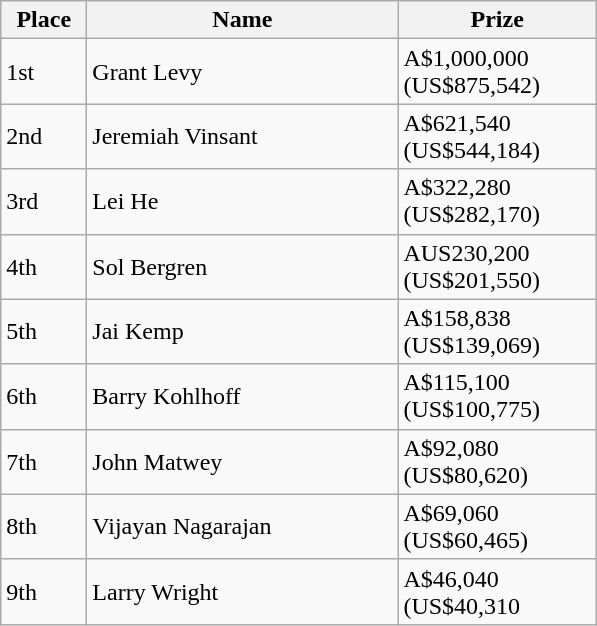<table class="wikitable">
<tr>
<th width="50">Place</th>
<th width="200">Name</th>
<th width="125">Prize</th>
</tr>
<tr>
<td>1st</td>
<td> Grant Levy</td>
<td>A$1,000,000 (US$875,542)</td>
</tr>
<tr>
<td>2nd</td>
<td> Jeremiah Vinsant</td>
<td>A$621,540 (US$544,184)</td>
</tr>
<tr>
<td>3rd</td>
<td> Lei He</td>
<td>A$322,280 (US$282,170)</td>
</tr>
<tr>
<td>4th</td>
<td> Sol Bergren</td>
<td>AUS230,200 (US$201,550)</td>
</tr>
<tr>
<td>5th</td>
<td> Jai Kemp</td>
<td>A$158,838 (US$139,069)</td>
</tr>
<tr>
<td>6th</td>
<td> Barry Kohlhoff</td>
<td>A$115,100 (US$100,775)</td>
</tr>
<tr>
<td>7th</td>
<td> John Matwey</td>
<td>A$92,080 (US$80,620)</td>
</tr>
<tr>
<td>8th</td>
<td> Vijayan Nagarajan</td>
<td>A$69,060 (US$60,465)</td>
</tr>
<tr>
<td>9th</td>
<td> Larry Wright</td>
<td>A$46,040 (US$40,310</td>
</tr>
</table>
